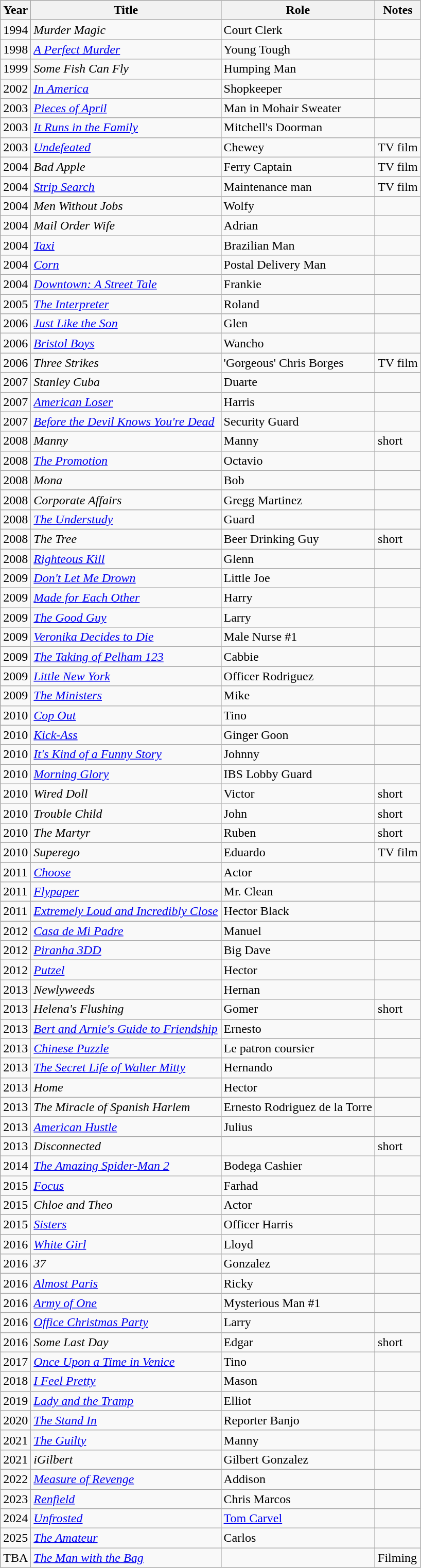<table class="wikitable sortable">
<tr>
<th>Year</th>
<th>Title</th>
<th>Role</th>
<th class="unsortable">Notes</th>
</tr>
<tr>
<td>1994</td>
<td><em>Murder Magic</em></td>
<td>Court Clerk</td>
<td></td>
</tr>
<tr>
<td>1998</td>
<td><em><a href='#'>A Perfect Murder</a></em></td>
<td>Young Tough</td>
<td></td>
</tr>
<tr>
<td>1999</td>
<td><em>Some Fish Can Fly</em></td>
<td>Humping Man</td>
<td></td>
</tr>
<tr>
<td>2002</td>
<td><em><a href='#'>In America</a></em></td>
<td>Shopkeeper</td>
<td></td>
</tr>
<tr>
<td>2003</td>
<td><em><a href='#'>Pieces of April</a></em></td>
<td>Man in Mohair Sweater</td>
<td></td>
</tr>
<tr>
<td>2003</td>
<td><em><a href='#'>It Runs in the Family</a></em></td>
<td>Mitchell's Doorman</td>
<td></td>
</tr>
<tr>
<td>2003</td>
<td><em><a href='#'>Undefeated</a></em></td>
<td>Chewey</td>
<td>TV film</td>
</tr>
<tr>
<td>2004</td>
<td><em>Bad Apple</em></td>
<td>Ferry Captain</td>
<td>TV film</td>
</tr>
<tr>
<td>2004</td>
<td><em><a href='#'>Strip Search</a></em></td>
<td>Maintenance man</td>
<td>TV film</td>
</tr>
<tr>
<td>2004</td>
<td><em>Men Without Jobs</em></td>
<td>Wolfy</td>
<td></td>
</tr>
<tr>
<td>2004</td>
<td><em>Mail Order Wife</em></td>
<td>Adrian</td>
<td></td>
</tr>
<tr>
<td>2004</td>
<td><em><a href='#'>Taxi</a></em></td>
<td>Brazilian Man</td>
<td></td>
</tr>
<tr>
<td>2004</td>
<td><em><a href='#'>Corn</a></em></td>
<td>Postal Delivery Man</td>
<td></td>
</tr>
<tr>
<td>2004</td>
<td><em><a href='#'>Downtown: A Street Tale</a></em></td>
<td>Frankie</td>
<td></td>
</tr>
<tr>
<td>2005</td>
<td><em><a href='#'>The Interpreter</a></em></td>
<td>Roland</td>
<td></td>
</tr>
<tr>
<td>2006</td>
<td><em><a href='#'>Just Like the Son</a></em></td>
<td>Glen</td>
<td></td>
</tr>
<tr>
<td>2006</td>
<td><em><a href='#'>Bristol Boys</a></em></td>
<td>Wancho</td>
<td></td>
</tr>
<tr>
<td>2006</td>
<td><em>Three Strikes</em></td>
<td>'Gorgeous' Chris Borges</td>
<td>TV film</td>
</tr>
<tr>
<td>2007</td>
<td><em>Stanley Cuba</em></td>
<td>Duarte</td>
<td></td>
</tr>
<tr>
<td>2007</td>
<td><em><a href='#'>American Loser</a></em></td>
<td>Harris</td>
<td></td>
</tr>
<tr>
<td>2007</td>
<td><em><a href='#'>Before the Devil Knows You're Dead</a></em></td>
<td>Security Guard</td>
<td></td>
</tr>
<tr>
<td>2008</td>
<td><em>Manny</em></td>
<td>Manny</td>
<td>short</td>
</tr>
<tr>
<td>2008</td>
<td><em><a href='#'>The Promotion</a></em></td>
<td>Octavio</td>
<td></td>
</tr>
<tr>
<td>2008</td>
<td><em>Mona</em></td>
<td>Bob</td>
<td></td>
</tr>
<tr>
<td>2008</td>
<td><em>Corporate Affairs</em></td>
<td>Gregg Martinez</td>
<td></td>
</tr>
<tr>
<td>2008</td>
<td><em><a href='#'>The Understudy</a></em></td>
<td>Guard</td>
<td></td>
</tr>
<tr>
<td>2008</td>
<td><em>The Tree</em></td>
<td>Beer Drinking Guy</td>
<td>short</td>
</tr>
<tr>
<td>2008</td>
<td><em><a href='#'>Righteous Kill</a></em></td>
<td>Glenn</td>
<td></td>
</tr>
<tr>
<td>2009</td>
<td><em><a href='#'>Don't Let Me Drown</a></em></td>
<td>Little Joe</td>
<td></td>
</tr>
<tr>
<td>2009</td>
<td><em><a href='#'>Made for Each Other</a></em></td>
<td>Harry</td>
<td></td>
</tr>
<tr>
<td>2009</td>
<td><em><a href='#'>The Good Guy</a></em></td>
<td>Larry</td>
<td></td>
</tr>
<tr>
<td>2009</td>
<td><em><a href='#'>Veronika Decides to Die</a></em></td>
<td>Male Nurse #1</td>
<td></td>
</tr>
<tr>
<td>2009</td>
<td><em><a href='#'>The Taking of Pelham 123</a></em></td>
<td>Cabbie</td>
<td></td>
</tr>
<tr>
<td>2009</td>
<td><em><a href='#'>Little New York</a></em></td>
<td>Officer Rodriguez</td>
<td></td>
</tr>
<tr>
<td>2009</td>
<td><em><a href='#'>The Ministers</a></em></td>
<td>Mike</td>
<td></td>
</tr>
<tr>
<td>2010</td>
<td><em><a href='#'>Cop Out</a></em></td>
<td>Tino</td>
<td></td>
</tr>
<tr>
<td>2010</td>
<td><em><a href='#'>Kick-Ass</a></em></td>
<td>Ginger Goon</td>
<td></td>
</tr>
<tr>
<td>2010</td>
<td><em><a href='#'>It's Kind of a Funny Story</a></em></td>
<td>Johnny</td>
<td></td>
</tr>
<tr>
<td>2010</td>
<td><em><a href='#'>Morning Glory</a></em></td>
<td>IBS Lobby Guard</td>
<td></td>
</tr>
<tr>
<td>2010</td>
<td><em>Wired Doll</em></td>
<td>Victor</td>
<td>short</td>
</tr>
<tr>
<td>2010</td>
<td><em>Trouble Child</em></td>
<td>John</td>
<td>short</td>
</tr>
<tr>
<td>2010</td>
<td><em>The Martyr</em></td>
<td>Ruben</td>
<td>short</td>
</tr>
<tr>
<td>2010</td>
<td><em>Superego</em></td>
<td>Eduardo</td>
<td>TV film</td>
</tr>
<tr>
<td>2011</td>
<td><em><a href='#'>Choose</a></em></td>
<td>Actor</td>
<td></td>
</tr>
<tr>
<td>2011</td>
<td><em><a href='#'>Flypaper</a></em></td>
<td>Mr. Clean</td>
<td></td>
</tr>
<tr>
<td>2011</td>
<td><em><a href='#'>Extremely Loud and Incredibly Close</a></em></td>
<td>Hector Black</td>
<td></td>
</tr>
<tr>
<td>2012</td>
<td><em><a href='#'>Casa de Mi Padre</a></em></td>
<td>Manuel</td>
<td></td>
</tr>
<tr>
<td>2012</td>
<td><em><a href='#'>Piranha 3DD</a></em></td>
<td>Big Dave</td>
<td></td>
</tr>
<tr>
<td>2012</td>
<td><em><a href='#'>Putzel</a></em></td>
<td>Hector</td>
<td></td>
</tr>
<tr>
<td>2013</td>
<td><em>Newlyweeds</em></td>
<td>Hernan</td>
<td></td>
</tr>
<tr>
<td>2013</td>
<td><em>Helena's Flushing</em></td>
<td>Gomer</td>
<td>short</td>
</tr>
<tr>
<td>2013</td>
<td><em><a href='#'>Bert and Arnie's Guide to Friendship</a></em></td>
<td>Ernesto</td>
<td></td>
</tr>
<tr>
<td>2013</td>
<td><em><a href='#'>Chinese Puzzle</a></em></td>
<td>Le patron coursier</td>
<td></td>
</tr>
<tr>
<td>2013</td>
<td><em><a href='#'>The Secret Life of Walter Mitty</a></em></td>
<td>Hernando</td>
<td></td>
</tr>
<tr>
<td>2013</td>
<td><em>Home</em></td>
<td>Hector</td>
<td></td>
</tr>
<tr>
<td>2013</td>
<td><em>The Miracle of Spanish Harlem</em></td>
<td>Ernesto Rodriguez de la Torre</td>
<td></td>
</tr>
<tr>
<td>2013</td>
<td><em><a href='#'>American Hustle</a></em></td>
<td>Julius</td>
<td></td>
</tr>
<tr>
<td>2013</td>
<td><em>Disconnected</em></td>
<td></td>
<td>short</td>
</tr>
<tr>
<td>2014</td>
<td><em><a href='#'>The Amazing Spider-Man 2</a></em></td>
<td>Bodega Cashier</td>
<td></td>
</tr>
<tr>
<td>2015</td>
<td><em><a href='#'>Focus</a></em></td>
<td>Farhad</td>
<td></td>
</tr>
<tr>
<td>2015</td>
<td><em>Chloe and Theo</em></td>
<td>Actor</td>
<td></td>
</tr>
<tr>
<td>2015</td>
<td><em><a href='#'>Sisters</a></em></td>
<td>Officer Harris</td>
<td></td>
</tr>
<tr>
<td>2016</td>
<td><em><a href='#'>White Girl</a></em></td>
<td>Lloyd</td>
<td></td>
</tr>
<tr>
<td>2016</td>
<td><em>37</em></td>
<td>Gonzalez</td>
<td></td>
</tr>
<tr>
<td>2016</td>
<td><em><a href='#'>Almost Paris</a></em></td>
<td>Ricky</td>
<td></td>
</tr>
<tr>
<td>2016</td>
<td><em><a href='#'>Army of One</a></em></td>
<td>Mysterious Man #1</td>
<td></td>
</tr>
<tr>
<td>2016</td>
<td><em><a href='#'>Office Christmas Party</a></em></td>
<td>Larry</td>
<td></td>
</tr>
<tr>
<td>2016</td>
<td><em>Some Last Day</em></td>
<td>Edgar</td>
<td>short</td>
</tr>
<tr>
<td>2017</td>
<td><em><a href='#'>Once Upon a Time in Venice</a></em></td>
<td>Tino</td>
<td></td>
</tr>
<tr>
<td>2018</td>
<td><em><a href='#'>I Feel Pretty</a></em></td>
<td>Mason</td>
<td></td>
</tr>
<tr>
<td>2019</td>
<td><em><a href='#'>Lady and the Tramp</a></em></td>
<td>Elliot</td>
<td></td>
</tr>
<tr>
<td>2020</td>
<td><em><a href='#'>The Stand In</a></em></td>
<td>Reporter Banjo</td>
<td></td>
</tr>
<tr>
<td>2021</td>
<td><em><a href='#'>The Guilty</a></em></td>
<td>Manny</td>
<td></td>
</tr>
<tr>
<td>2021</td>
<td><em>iGilbert</em></td>
<td>Gilbert Gonzalez</td>
<td></td>
</tr>
<tr>
<td>2022</td>
<td><em><a href='#'>Measure of Revenge</a></em></td>
<td>Addison</td>
<td></td>
</tr>
<tr>
<td>2023</td>
<td><em><a href='#'>Renfield</a></em></td>
<td>Chris Marcos</td>
<td></td>
</tr>
<tr>
<td>2024</td>
<td><em><a href='#'>Unfrosted</a></em></td>
<td><a href='#'>Tom Carvel</a></td>
<td></td>
</tr>
<tr>
<td>2025</td>
<td><em><a href='#'>The Amateur</a></em></td>
<td>Carlos</td>
<td></td>
</tr>
<tr>
<td>TBA</td>
<td><a href='#'><em>The Man with the Bag</em></a></td>
<td></td>
<td>Filming</td>
</tr>
</table>
